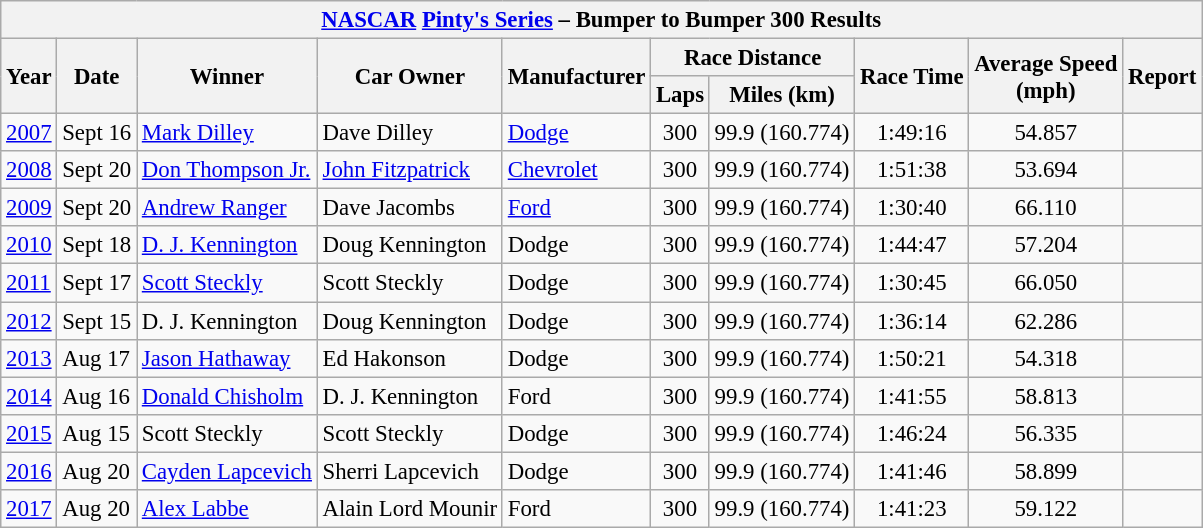<table class="wikitable collapsible collapsed" style="font-size: 95%;">
<tr>
<th colspan=45><a href='#'>NASCAR</a> <a href='#'>Pinty's Series</a> – Bumper to Bumper 300 Results</th>
</tr>
<tr>
<th rowspan="2">Year</th>
<th rowspan="2">Date</th>
<th rowspan="2">Winner</th>
<th rowspan="2">Car Owner</th>
<th rowspan="2">Manufacturer</th>
<th colspan="2">Race Distance</th>
<th rowspan="2">Race Time</th>
<th rowspan="2">Average Speed<br>(mph)</th>
<th rowspan="2">Report</th>
</tr>
<tr>
<th>Laps</th>
<th>Miles (km)</th>
</tr>
<tr>
<td><a href='#'>2007</a></td>
<td>Sept 16</td>
<td><a href='#'>Mark Dilley</a></td>
<td>Dave Dilley</td>
<td><a href='#'>Dodge</a></td>
<td align="center">300</td>
<td align="center">99.9 (160.774)</td>
<td align="center">1:49:16</td>
<td align="center">54.857</td>
<td align="center"></td>
</tr>
<tr>
<td><a href='#'>2008</a></td>
<td>Sept 20</td>
<td><a href='#'>Don Thompson Jr.</a></td>
<td><a href='#'>John Fitzpatrick</a></td>
<td><a href='#'>Chevrolet</a></td>
<td align="center">300</td>
<td align="center">99.9 (160.774)</td>
<td align="center">1:51:38</td>
<td align="center">53.694</td>
<td align="center"></td>
</tr>
<tr>
<td><a href='#'>2009</a></td>
<td>Sept 20</td>
<td><a href='#'>Andrew Ranger</a></td>
<td>Dave Jacombs</td>
<td><a href='#'>Ford</a></td>
<td align="center">300</td>
<td align="center">99.9 (160.774)</td>
<td align="center">1:30:40</td>
<td align="center">66.110</td>
<td align="center"></td>
</tr>
<tr>
<td><a href='#'>2010</a></td>
<td>Sept 18</td>
<td><a href='#'>D. J. Kennington</a></td>
<td>Doug Kennington</td>
<td>Dodge</td>
<td align="center">300</td>
<td align="center">99.9 (160.774)</td>
<td align="center">1:44:47</td>
<td align="center">57.204</td>
<td align="center"></td>
</tr>
<tr>
<td><a href='#'>2011</a></td>
<td>Sept 17</td>
<td><a href='#'>Scott Steckly</a></td>
<td>Scott Steckly</td>
<td>Dodge</td>
<td align="center">300</td>
<td align="center">99.9 (160.774)</td>
<td align="center">1:30:45</td>
<td align="center">66.050</td>
<td align="center"></td>
</tr>
<tr>
<td><a href='#'>2012</a></td>
<td>Sept 15</td>
<td>D. J. Kennington</td>
<td>Doug Kennington</td>
<td>Dodge</td>
<td align="center">300</td>
<td align="center">99.9 (160.774)</td>
<td align="center">1:36:14</td>
<td align="center">62.286</td>
<td align="center"></td>
</tr>
<tr>
<td><a href='#'>2013</a></td>
<td>Aug 17</td>
<td><a href='#'>Jason Hathaway</a></td>
<td>Ed Hakonson</td>
<td>Dodge</td>
<td align="center">300</td>
<td align="center">99.9 (160.774)</td>
<td align="center">1:50:21</td>
<td align="center">54.318</td>
<td align="center"></td>
</tr>
<tr>
<td><a href='#'>2014</a></td>
<td>Aug 16</td>
<td><a href='#'>Donald Chisholm</a></td>
<td>D. J. Kennington</td>
<td>Ford</td>
<td align="center">300</td>
<td align="center">99.9 (160.774)</td>
<td align="center">1:41:55</td>
<td align="center">58.813</td>
<td align="center"></td>
</tr>
<tr>
<td><a href='#'>2015</a></td>
<td>Aug 15</td>
<td>Scott Steckly</td>
<td>Scott Steckly</td>
<td>Dodge</td>
<td align="center">300</td>
<td align="center">99.9 (160.774)</td>
<td align="center">1:46:24</td>
<td align="center">56.335</td>
<td align="center"></td>
</tr>
<tr>
<td><a href='#'>2016</a></td>
<td>Aug 20</td>
<td><a href='#'>Cayden Lapcevich</a></td>
<td>Sherri Lapcevich</td>
<td>Dodge</td>
<td align="center">300</td>
<td align="center">99.9 (160.774)</td>
<td align="center">1:41:46</td>
<td align="center">58.899</td>
<td align="center"></td>
</tr>
<tr>
<td><a href='#'>2017</a></td>
<td>Aug 20</td>
<td><a href='#'>Alex Labbe</a></td>
<td>Alain Lord Mounir</td>
<td>Ford</td>
<td align="center">300</td>
<td align="center">99.9 (160.774)</td>
<td align="center">1:41:23</td>
<td align="center">59.122</td>
<td align="center"></td>
</tr>
</table>
